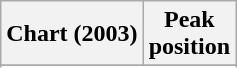<table class="wikitable sortable plainrowheaders">
<tr>
<th scope="col">Chart (2003)</th>
<th scope="col">Peak<br>position</th>
</tr>
<tr>
</tr>
<tr>
</tr>
<tr>
</tr>
<tr>
</tr>
</table>
